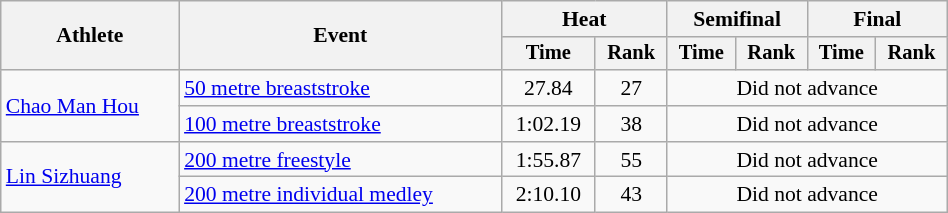<table class="wikitable" style="text-align:center; font-size:90%; width:50%;">
<tr>
<th rowspan="2">Athlete</th>
<th rowspan="2">Event</th>
<th colspan="2">Heat</th>
<th colspan="2">Semifinal</th>
<th colspan="2">Final</th>
</tr>
<tr style="font-size:95%">
<th>Time</th>
<th>Rank</th>
<th>Time</th>
<th>Rank</th>
<th>Time</th>
<th>Rank</th>
</tr>
<tr>
<td align=left rowspan=2><a href='#'>Chao Man Hou</a></td>
<td align=left><a href='#'>50 metre breaststroke</a></td>
<td>27.84</td>
<td>27</td>
<td colspan=4>Did not advance</td>
</tr>
<tr>
<td align=left><a href='#'>100 metre breaststroke</a></td>
<td>1:02.19</td>
<td>38</td>
<td colspan=4>Did not advance</td>
</tr>
<tr>
<td align=left rowspan=2><a href='#'>Lin Sizhuang</a></td>
<td align=left><a href='#'>200 metre freestyle</a></td>
<td>1:55.87</td>
<td>55</td>
<td colspan=4>Did not advance</td>
</tr>
<tr>
<td align=left><a href='#'>200 metre individual medley</a></td>
<td>2:10.10</td>
<td>43</td>
<td colspan=4>Did not advance</td>
</tr>
</table>
